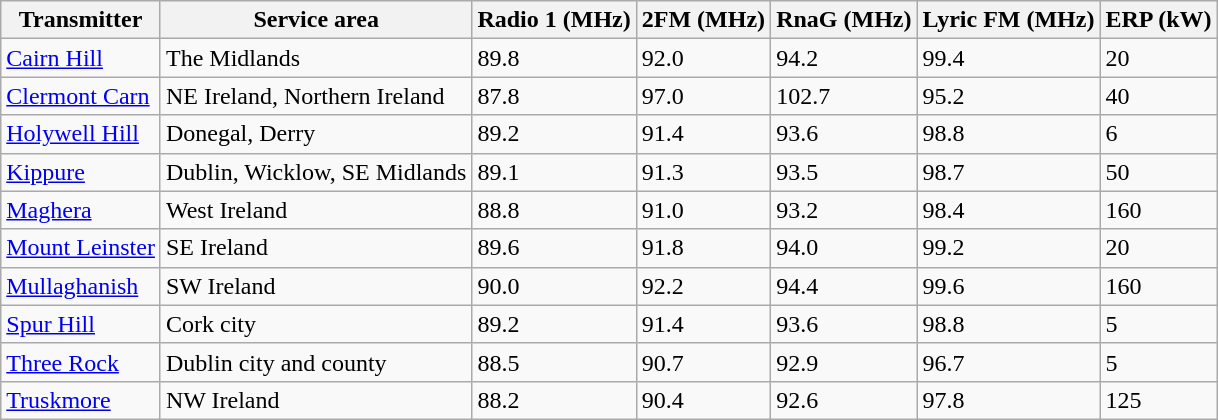<table class="wikitable sortable">
<tr>
<th>Transmitter</th>
<th>Service area</th>
<th>Radio 1 (MHz)</th>
<th>2FM (MHz)</th>
<th>RnaG (MHz)</th>
<th>Lyric FM (MHz)</th>
<th>ERP (kW)</th>
</tr>
<tr>
<td><a href='#'>Cairn Hill</a></td>
<td>The Midlands</td>
<td>89.8</td>
<td>92.0</td>
<td>94.2</td>
<td>99.4</td>
<td>20</td>
</tr>
<tr>
<td><a href='#'>Clermont Carn</a></td>
<td>NE Ireland, Northern Ireland</td>
<td>87.8</td>
<td>97.0</td>
<td>102.7</td>
<td>95.2</td>
<td>40</td>
</tr>
<tr>
<td><a href='#'>Holywell Hill</a></td>
<td>Donegal, Derry</td>
<td>89.2</td>
<td>91.4</td>
<td>93.6</td>
<td>98.8</td>
<td>6</td>
</tr>
<tr>
<td><a href='#'>Kippure</a></td>
<td>Dublin, Wicklow, SE Midlands</td>
<td>89.1</td>
<td>91.3</td>
<td>93.5</td>
<td>98.7</td>
<td>50</td>
</tr>
<tr>
<td><a href='#'>Maghera</a></td>
<td>West Ireland</td>
<td>88.8</td>
<td>91.0</td>
<td>93.2</td>
<td>98.4</td>
<td>160</td>
</tr>
<tr>
<td><a href='#'>Mount Leinster</a></td>
<td>SE Ireland</td>
<td>89.6</td>
<td>91.8</td>
<td>94.0</td>
<td>99.2</td>
<td>20</td>
</tr>
<tr>
<td><a href='#'>Mullaghanish</a></td>
<td>SW Ireland</td>
<td>90.0</td>
<td>92.2</td>
<td>94.4</td>
<td>99.6</td>
<td>160</td>
</tr>
<tr>
<td><a href='#'>Spur Hill</a></td>
<td>Cork city</td>
<td>89.2</td>
<td>91.4</td>
<td>93.6</td>
<td>98.8</td>
<td>5</td>
</tr>
<tr>
<td><a href='#'>Three Rock</a></td>
<td>Dublin city and county</td>
<td>88.5</td>
<td>90.7</td>
<td>92.9</td>
<td>96.7</td>
<td>5</td>
</tr>
<tr>
<td><a href='#'>Truskmore</a></td>
<td>NW Ireland</td>
<td>88.2</td>
<td>90.4</td>
<td>92.6</td>
<td>97.8</td>
<td>125</td>
</tr>
</table>
